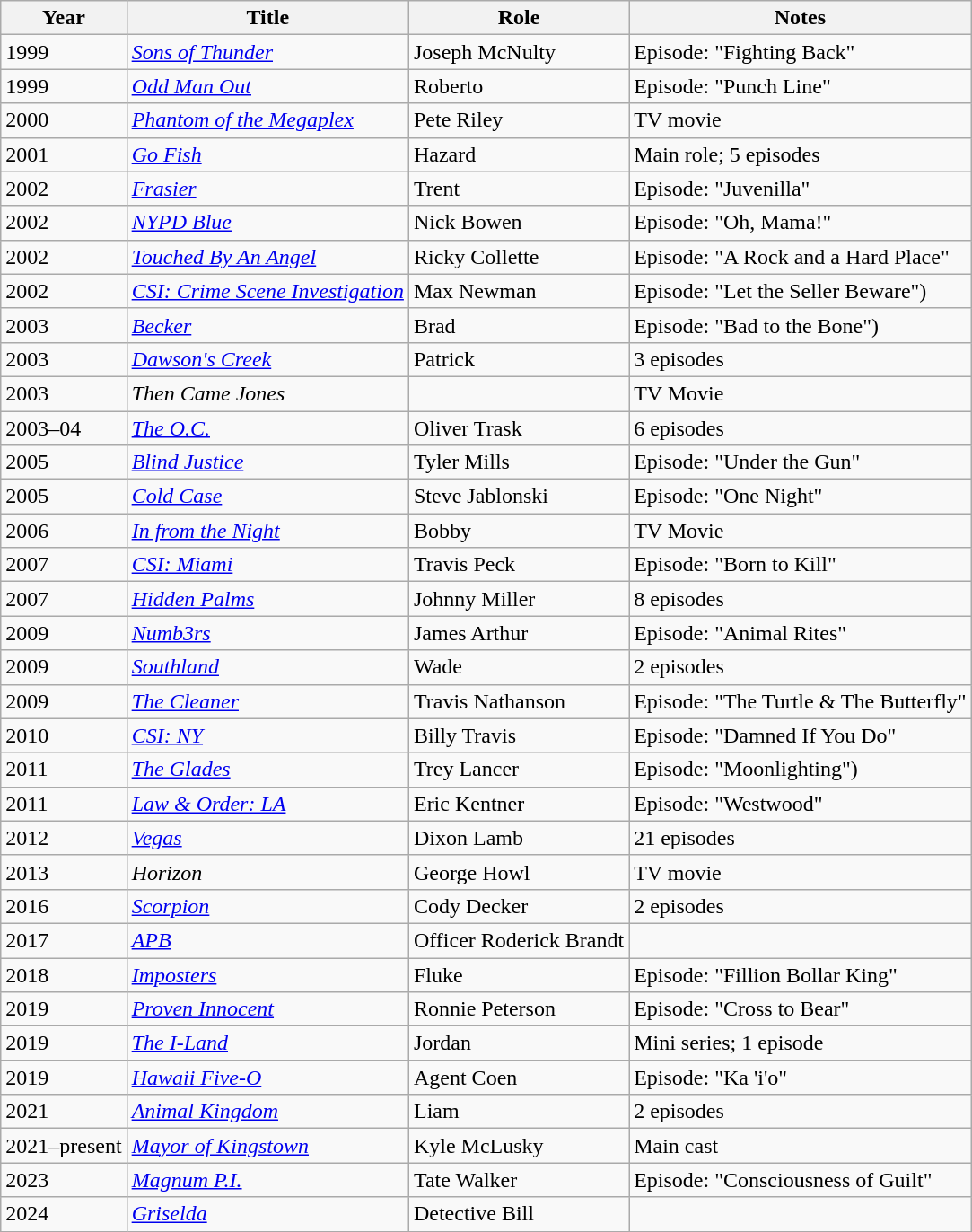<table class="wikitable sortable">
<tr>
<th>Year</th>
<th>Title</th>
<th>Role</th>
<th class="unsortable">Notes</th>
</tr>
<tr>
<td>1999</td>
<td><em><a href='#'>Sons of Thunder</a></em></td>
<td>Joseph McNulty</td>
<td>Episode: "Fighting Back"</td>
</tr>
<tr>
<td>1999</td>
<td><em><a href='#'>Odd Man Out</a></em></td>
<td>Roberto</td>
<td>Episode: "Punch Line"</td>
</tr>
<tr>
<td>2000</td>
<td><em><a href='#'>Phantom of the Megaplex</a></em></td>
<td>Pete Riley</td>
<td>TV movie</td>
</tr>
<tr>
<td>2001</td>
<td><em><a href='#'>Go Fish</a></em></td>
<td>Hazard</td>
<td>Main role; 5 episodes</td>
</tr>
<tr>
<td>2002</td>
<td><em><a href='#'>Frasier</a></em></td>
<td>Trent</td>
<td>Episode: "Juvenilla"</td>
</tr>
<tr>
<td>2002</td>
<td><em><a href='#'>NYPD Blue</a></em></td>
<td>Nick Bowen</td>
<td>Episode: "Oh, Mama!"</td>
</tr>
<tr>
<td>2002</td>
<td><em><a href='#'>Touched By An Angel</a></em></td>
<td>Ricky Collette</td>
<td>Episode: "A Rock and a Hard Place"</td>
</tr>
<tr>
<td>2002</td>
<td><em><a href='#'>CSI: Crime Scene Investigation</a></em></td>
<td>Max Newman</td>
<td>Episode: "Let the Seller Beware")</td>
</tr>
<tr>
<td>2003</td>
<td><em><a href='#'>Becker</a></em></td>
<td>Brad</td>
<td>Episode: "Bad to the Bone")</td>
</tr>
<tr>
<td>2003</td>
<td><em><a href='#'>Dawson's Creek</a></em></td>
<td>Patrick</td>
<td>3 episodes</td>
</tr>
<tr>
<td>2003</td>
<td><em>Then Came Jones</em></td>
<td></td>
<td>TV Movie</td>
</tr>
<tr>
<td>2003–04</td>
<td><em><a href='#'>The O.C.</a></em></td>
<td>Oliver Trask</td>
<td>6 episodes</td>
</tr>
<tr>
<td>2005</td>
<td><em><a href='#'>Blind Justice</a></em></td>
<td>Tyler Mills</td>
<td>Episode: "Under the Gun"</td>
</tr>
<tr>
<td>2005</td>
<td><em><a href='#'>Cold Case</a></em></td>
<td>Steve Jablonski</td>
<td>Episode: "One Night"</td>
</tr>
<tr>
<td>2006</td>
<td><em><a href='#'>In from the Night</a></em></td>
<td>Bobby</td>
<td>TV Movie</td>
</tr>
<tr>
<td>2007</td>
<td><em><a href='#'>CSI: Miami</a></em></td>
<td>Travis Peck</td>
<td>Episode: "Born to Kill"</td>
</tr>
<tr>
<td>2007</td>
<td><em><a href='#'>Hidden Palms</a></em></td>
<td>Johnny Miller</td>
<td>8 episodes</td>
</tr>
<tr>
<td>2009</td>
<td><em><a href='#'>Numb3rs</a></em></td>
<td>James Arthur</td>
<td>Episode: "Animal Rites"</td>
</tr>
<tr>
<td>2009</td>
<td><em><a href='#'>Southland</a></em></td>
<td>Wade</td>
<td>2 episodes</td>
</tr>
<tr>
<td>2009</td>
<td><em><a href='#'>The Cleaner</a></em></td>
<td>Travis Nathanson</td>
<td>Episode: "The Turtle & The Butterfly"</td>
</tr>
<tr>
<td>2010</td>
<td><em><a href='#'>CSI: NY</a></em></td>
<td>Billy Travis</td>
<td>Episode: "Damned If You Do"</td>
</tr>
<tr>
<td>2011</td>
<td><em><a href='#'>The Glades</a></em></td>
<td>Trey Lancer</td>
<td>Episode: "Moonlighting")</td>
</tr>
<tr>
<td>2011</td>
<td><em><a href='#'>Law & Order: LA</a></em></td>
<td>Eric Kentner</td>
<td>Episode: "Westwood"</td>
</tr>
<tr>
<td>2012</td>
<td><em><a href='#'>Vegas</a></em></td>
<td>Dixon Lamb</td>
<td>21 episodes</td>
</tr>
<tr>
<td>2013</td>
<td><em>Horizon</em></td>
<td>George Howl</td>
<td>TV movie</td>
</tr>
<tr>
<td>2016</td>
<td><em><a href='#'>Scorpion</a></em></td>
<td>Cody Decker</td>
<td>2 episodes</td>
</tr>
<tr>
<td>2017</td>
<td><em><a href='#'>APB</a></em></td>
<td>Officer Roderick Brandt</td>
<td></td>
</tr>
<tr>
<td>2018</td>
<td><em><a href='#'>Imposters</a></em></td>
<td>Fluke</td>
<td>Episode: "Fillion Bollar King"</td>
</tr>
<tr>
<td>2019</td>
<td><em><a href='#'>Proven Innocent</a></em></td>
<td>Ronnie Peterson</td>
<td>Episode: "Cross to Bear"</td>
</tr>
<tr>
<td>2019</td>
<td><em><a href='#'>The I-Land</a></em></td>
<td>Jordan</td>
<td>Mini series; 1 episode</td>
</tr>
<tr>
<td>2019</td>
<td><em><a href='#'>Hawaii Five-O</a></em></td>
<td>Agent Coen</td>
<td>Episode: "Ka 'i'o"</td>
</tr>
<tr>
<td>2021</td>
<td><em><a href='#'>Animal Kingdom</a></em></td>
<td>Liam</td>
<td>2 episodes</td>
</tr>
<tr>
<td>2021–present</td>
<td><em><a href='#'>Mayor of Kingstown</a></em></td>
<td>Kyle McLusky</td>
<td>Main cast</td>
</tr>
<tr>
<td>2023</td>
<td><em><a href='#'>Magnum P.I.</a></em></td>
<td>Tate Walker</td>
<td>Episode: "Consciousness of Guilt"</td>
</tr>
<tr>
<td>2024</td>
<td><em><a href='#'>Griselda</a></em></td>
<td>Detective Bill</td>
<td></td>
</tr>
</table>
